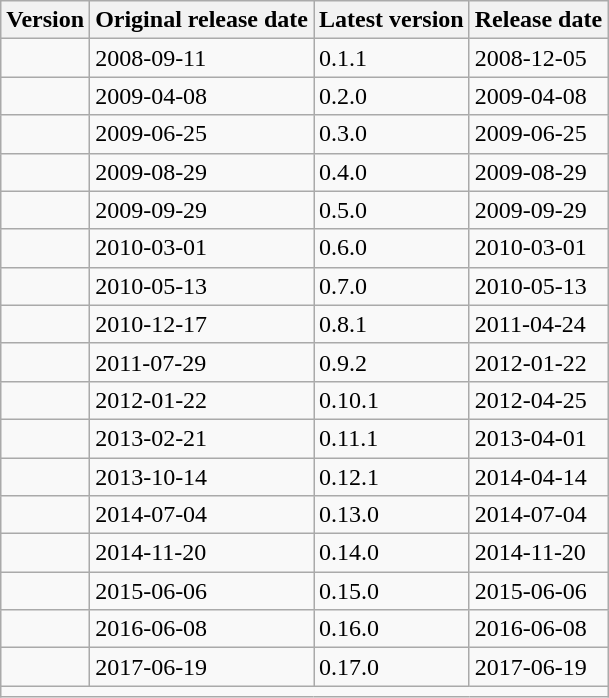<table class="wikitable">
<tr>
<th>Version</th>
<th>Original release date</th>
<th>Latest version</th>
<th>Release date</th>
</tr>
<tr>
<td></td>
<td>2008-09-11</td>
<td>0.1.1</td>
<td>2008-12-05</td>
</tr>
<tr>
<td></td>
<td>2009-04-08</td>
<td>0.2.0</td>
<td>2009-04-08</td>
</tr>
<tr>
<td></td>
<td>2009-06-25</td>
<td>0.3.0</td>
<td>2009-06-25</td>
</tr>
<tr>
<td></td>
<td>2009-08-29</td>
<td>0.4.0</td>
<td>2009-08-29</td>
</tr>
<tr>
<td></td>
<td>2009-09-29</td>
<td>0.5.0</td>
<td>2009-09-29</td>
</tr>
<tr>
<td></td>
<td>2010-03-01</td>
<td>0.6.0</td>
<td>2010-03-01</td>
</tr>
<tr>
<td></td>
<td>2010-05-13</td>
<td>0.7.0</td>
<td>2010-05-13</td>
</tr>
<tr>
<td></td>
<td>2010-12-17</td>
<td>0.8.1</td>
<td>2011-04-24</td>
</tr>
<tr>
<td></td>
<td>2011-07-29</td>
<td>0.9.2</td>
<td>2012-01-22</td>
</tr>
<tr>
<td></td>
<td>2012-01-22</td>
<td>0.10.1</td>
<td>2012-04-25</td>
</tr>
<tr>
<td></td>
<td>2013-02-21</td>
<td>0.11.1</td>
<td>2013-04-01</td>
</tr>
<tr>
<td></td>
<td>2013-10-14</td>
<td>0.12.1</td>
<td>2014-04-14</td>
</tr>
<tr>
<td></td>
<td>2014-07-04</td>
<td>0.13.0</td>
<td>2014-07-04</td>
</tr>
<tr>
<td></td>
<td>2014-11-20</td>
<td>0.14.0</td>
<td>2014-11-20</td>
</tr>
<tr>
<td></td>
<td>2015-06-06</td>
<td>0.15.0</td>
<td>2015-06-06</td>
</tr>
<tr>
<td></td>
<td>2016-06-08</td>
<td>0.16.0</td>
<td>2016-06-08</td>
</tr>
<tr>
<td></td>
<td>2017-06-19</td>
<td>0.17.0</td>
<td>2017-06-19</td>
</tr>
<tr>
<td colspan="5"></td>
</tr>
</table>
